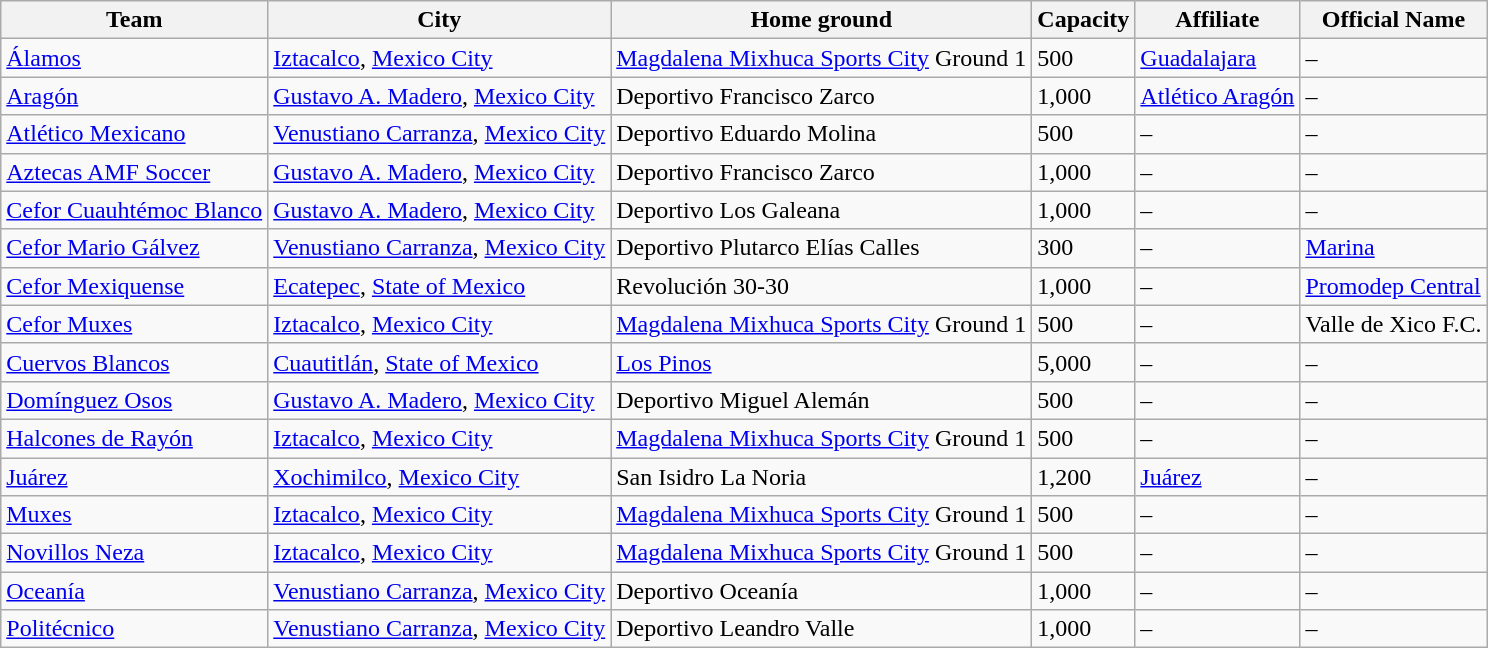<table class="wikitable sortable">
<tr>
<th>Team</th>
<th>City</th>
<th>Home ground</th>
<th>Capacity</th>
<th>Affiliate</th>
<th>Official Name</th>
</tr>
<tr>
<td><a href='#'>Álamos</a></td>
<td><a href='#'>Iztacalco</a>, <a href='#'>Mexico City</a></td>
<td><a href='#'>Magdalena Mixhuca Sports City</a> Ground 1</td>
<td>500</td>
<td><a href='#'>Guadalajara</a></td>
<td>–</td>
</tr>
<tr>
<td><a href='#'>Aragón</a></td>
<td><a href='#'>Gustavo A. Madero</a>, <a href='#'>Mexico City</a></td>
<td>Deportivo Francisco Zarco</td>
<td>1,000</td>
<td><a href='#'>Atlético Aragón</a></td>
<td>–</td>
</tr>
<tr>
<td><a href='#'>Atlético Mexicano</a></td>
<td><a href='#'>Venustiano Carranza</a>, <a href='#'>Mexico City</a></td>
<td>Deportivo Eduardo Molina</td>
<td>500</td>
<td>– </td>
<td>–</td>
</tr>
<tr>
<td><a href='#'>Aztecas AMF Soccer</a></td>
<td><a href='#'>Gustavo A. Madero</a>, <a href='#'>Mexico City</a></td>
<td>Deportivo Francisco Zarco</td>
<td>1,000</td>
<td>–</td>
<td>–</td>
</tr>
<tr>
<td><a href='#'>Cefor Cuauhtémoc Blanco</a></td>
<td><a href='#'>Gustavo A. Madero</a>, <a href='#'>Mexico City</a></td>
<td>Deportivo Los Galeana</td>
<td>1,000</td>
<td>–</td>
<td>–</td>
</tr>
<tr>
<td><a href='#'>Cefor Mario Gálvez</a></td>
<td><a href='#'>Venustiano Carranza</a>, <a href='#'>Mexico City</a></td>
<td>Deportivo Plutarco Elías Calles</td>
<td>300</td>
<td>–</td>
<td><a href='#'>Marina</a></td>
</tr>
<tr>
<td><a href='#'>Cefor Mexiquense</a></td>
<td><a href='#'>Ecatepec</a>, <a href='#'>State of Mexico</a></td>
<td>Revolución 30-30</td>
<td>1,000</td>
<td>–</td>
<td><a href='#'>Promodep Central</a></td>
</tr>
<tr>
<td><a href='#'>Cefor Muxes</a></td>
<td><a href='#'>Iztacalco</a>, <a href='#'>Mexico City</a></td>
<td><a href='#'>Magdalena Mixhuca Sports City</a> Ground 1</td>
<td>500</td>
<td>–</td>
<td>Valle de Xico F.C.</td>
</tr>
<tr>
<td><a href='#'>Cuervos Blancos</a></td>
<td><a href='#'>Cuautitlán</a>, <a href='#'>State of Mexico</a></td>
<td><a href='#'>Los Pinos</a></td>
<td>5,000</td>
<td>–</td>
<td>–</td>
</tr>
<tr>
<td><a href='#'>Domínguez Osos</a></td>
<td><a href='#'>Gustavo A. Madero</a>, <a href='#'>Mexico City</a></td>
<td>Deportivo Miguel Alemán</td>
<td>500</td>
<td>– </td>
<td>–</td>
</tr>
<tr>
<td><a href='#'>Halcones de Rayón</a></td>
<td><a href='#'>Iztacalco</a>, <a href='#'>Mexico City</a></td>
<td><a href='#'>Magdalena Mixhuca Sports City</a> Ground 1</td>
<td>500</td>
<td>–</td>
<td>–</td>
</tr>
<tr>
<td><a href='#'>Juárez</a></td>
<td><a href='#'>Xochimilco</a>, <a href='#'>Mexico City</a></td>
<td>San Isidro La Noria</td>
<td>1,200</td>
<td><a href='#'>Juárez</a></td>
<td>–</td>
</tr>
<tr>
<td><a href='#'>Muxes</a></td>
<td><a href='#'>Iztacalco</a>, <a href='#'>Mexico City</a></td>
<td><a href='#'>Magdalena Mixhuca Sports City</a> Ground 1</td>
<td>500</td>
<td>–</td>
<td>–</td>
</tr>
<tr>
<td><a href='#'>Novillos Neza</a></td>
<td><a href='#'>Iztacalco</a>, <a href='#'>Mexico City</a></td>
<td><a href='#'>Magdalena Mixhuca Sports City</a> Ground 1</td>
<td>500</td>
<td>–</td>
<td>–</td>
</tr>
<tr>
<td><a href='#'>Oceanía</a></td>
<td><a href='#'>Venustiano Carranza</a>, <a href='#'>Mexico City</a></td>
<td>Deportivo Oceanía</td>
<td>1,000</td>
<td>–</td>
<td>–</td>
</tr>
<tr>
<td><a href='#'>Politécnico</a></td>
<td><a href='#'>Venustiano Carranza</a>, <a href='#'>Mexico City</a></td>
<td>Deportivo Leandro Valle</td>
<td>1,000</td>
<td>–</td>
<td>–</td>
</tr>
</table>
